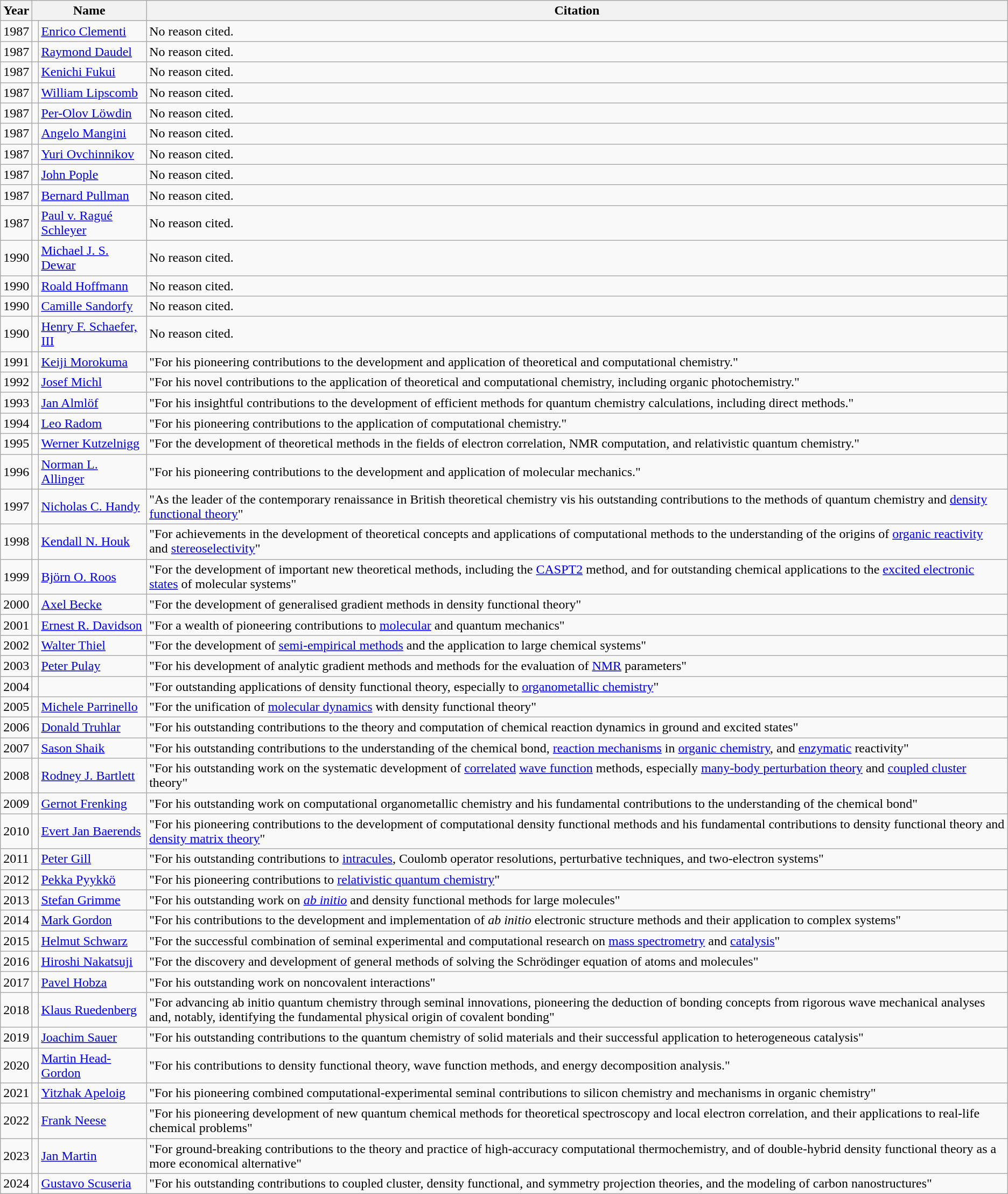<table class="wikitable sortable">
<tr>
<th>Year</th>
<th colspan=2>Name</th>
<th>Citation</th>
</tr>
<tr>
<td>1987</td>
<td></td>
<td><a href='#'>Enrico Clementi</a></td>
<td>No reason cited.</td>
</tr>
<tr>
<td>1987</td>
<td></td>
<td><a href='#'>Raymond Daudel</a></td>
<td>No reason cited.</td>
</tr>
<tr>
<td>1987</td>
<td></td>
<td><a href='#'>Kenichi Fukui</a></td>
<td>No reason cited.</td>
</tr>
<tr>
<td>1987</td>
<td></td>
<td><a href='#'>William Lipscomb</a></td>
<td>No reason cited.</td>
</tr>
<tr>
<td>1987</td>
<td></td>
<td><a href='#'>Per-Olov Löwdin</a></td>
<td>No reason cited.</td>
</tr>
<tr>
<td>1987</td>
<td></td>
<td><a href='#'>Angelo Mangini</a></td>
<td>No reason cited.</td>
</tr>
<tr>
<td>1987</td>
<td></td>
<td><a href='#'>Yuri Ovchinnikov</a></td>
<td>No reason cited.</td>
</tr>
<tr>
<td>1987</td>
<td></td>
<td><a href='#'>John Pople</a></td>
<td>No reason cited.</td>
</tr>
<tr>
<td>1987</td>
<td></td>
<td><a href='#'>Bernard Pullman</a></td>
<td>No reason cited.</td>
</tr>
<tr>
<td>1987</td>
<td></td>
<td><a href='#'>Paul v. Ragué Schleyer</a></td>
<td>No reason cited.</td>
</tr>
<tr>
<td>1990</td>
<td></td>
<td><a href='#'>Michael J. S. Dewar</a></td>
<td>No reason cited.</td>
</tr>
<tr>
<td>1990</td>
<td></td>
<td><a href='#'>Roald Hoffmann</a></td>
<td>No reason cited.</td>
</tr>
<tr>
<td>1990</td>
<td></td>
<td><a href='#'>Camille Sandorfy</a></td>
<td>No reason cited.</td>
</tr>
<tr>
<td>1990</td>
<td></td>
<td><a href='#'>Henry F. Schaefer, III</a></td>
<td>No reason cited.</td>
</tr>
<tr>
<td>1991</td>
<td></td>
<td><a href='#'>Keiji Morokuma</a></td>
<td>"For his pioneering contributions to the development and application of theoretical and computational chemistry."</td>
</tr>
<tr>
<td>1992</td>
<td></td>
<td><a href='#'>Josef Michl</a></td>
<td>"For his novel contributions to the application of theoretical and computational chemistry, including organic photochemistry."</td>
</tr>
<tr>
<td>1993</td>
<td></td>
<td><a href='#'>Jan Almlöf</a></td>
<td>"For his insightful contributions to the development of efficient methods for quantum chemistry calculations, including direct methods."</td>
</tr>
<tr>
<td>1994</td>
<td></td>
<td><a href='#'>Leo Radom</a></td>
<td>"For his pioneering contributions to the application of computational chemistry."</td>
</tr>
<tr>
<td>1995</td>
<td></td>
<td><a href='#'>Werner Kutzelnigg</a></td>
<td>"For the development of theoretical methods in the fields of electron correlation, NMR computation, and relativistic quantum chemistry."</td>
</tr>
<tr>
<td>1996</td>
<td></td>
<td><a href='#'>Norman L. Allinger</a></td>
<td>"For his pioneering contributions to the development and application of molecular mechanics."</td>
</tr>
<tr>
<td>1997</td>
<td></td>
<td><a href='#'>Nicholas C. Handy</a></td>
<td>"As the leader of the contemporary renaissance in British theoretical chemistry vis his outstanding contributions to the methods of quantum chemistry and <a href='#'>density functional theory</a>"</td>
</tr>
<tr>
<td>1998</td>
<td></td>
<td><a href='#'>Kendall N. Houk</a></td>
<td>"For achievements in the development of theoretical concepts and applications of computational methods to the understanding of the origins of <a href='#'>organic reactivity</a> and <a href='#'>stereoselectivity</a>"</td>
</tr>
<tr>
<td>1999</td>
<td></td>
<td><a href='#'>Björn O. Roos</a></td>
<td>"For the development of important new theoretical methods, including the <a href='#'>CASPT2</a> method, and for outstanding chemical applications to the <a href='#'>excited electronic states</a> of molecular systems"</td>
</tr>
<tr>
<td>2000</td>
<td></td>
<td><a href='#'>Axel Becke</a></td>
<td>"For the development of generalised gradient methods in density functional theory"</td>
</tr>
<tr>
<td>2001</td>
<td></td>
<td><a href='#'>Ernest R. Davidson</a></td>
<td>"For a wealth of pioneering contributions to <a href='#'>molecular</a> and quantum mechanics"</td>
</tr>
<tr>
<td>2002</td>
<td></td>
<td><a href='#'>Walter Thiel</a></td>
<td>"For the development of <a href='#'>semi-empirical methods</a> and the application to large chemical systems"</td>
</tr>
<tr>
<td>2003</td>
<td></td>
<td><a href='#'>Peter Pulay</a></td>
<td>"For his development of analytic gradient methods and methods for the evaluation of <a href='#'>NMR</a> parameters"</td>
</tr>
<tr>
<td>2004</td>
<td></td>
<td></td>
<td>"For outstanding applications of density functional theory, especially to <a href='#'>organometallic chemistry</a>"</td>
</tr>
<tr>
<td>2005</td>
<td></td>
<td><a href='#'>Michele Parrinello</a></td>
<td>"For the unification of <a href='#'>molecular dynamics</a> with density functional theory"</td>
</tr>
<tr>
<td>2006</td>
<td></td>
<td><a href='#'>Donald Truhlar</a></td>
<td>"For his outstanding contributions to the theory and computation of chemical reaction dynamics in ground and excited states"</td>
</tr>
<tr>
<td>2007</td>
<td></td>
<td><a href='#'>Sason Shaik</a></td>
<td>"For his outstanding contributions to the understanding of the chemical bond, <a href='#'>reaction mechanisms</a> in <a href='#'>organic chemistry</a>, and <a href='#'>enzymatic</a> reactivity"</td>
</tr>
<tr>
<td>2008</td>
<td></td>
<td><a href='#'>Rodney J. Bartlett</a></td>
<td>"For his outstanding work on the systematic development of <a href='#'>correlated</a> <a href='#'>wave function</a> methods, especially <a href='#'>many-body perturbation theory</a> and <a href='#'>coupled cluster</a> theory"</td>
</tr>
<tr>
<td>2009</td>
<td></td>
<td><a href='#'>Gernot Frenking</a></td>
<td>"For his outstanding work on computational organometallic chemistry and his fundamental contributions to the understanding of the chemical bond"</td>
</tr>
<tr>
<td>2010</td>
<td></td>
<td><a href='#'>Evert Jan Baerends</a></td>
<td>"For his pioneering contributions to the development of computational density functional methods and his fundamental contributions to density functional theory and <a href='#'>density matrix theory</a>"</td>
</tr>
<tr>
<td>2011</td>
<td></td>
<td><a href='#'>Peter Gill</a></td>
<td>"For his outstanding contributions to <a href='#'>intracules</a>, Coulomb operator resolutions, perturbative techniques, and two-electron systems"</td>
</tr>
<tr>
<td>2012</td>
<td></td>
<td><a href='#'>Pekka Pyykkö</a></td>
<td>"For his pioneering contributions to <a href='#'>relativistic quantum chemistry</a>"</td>
</tr>
<tr>
<td>2013</td>
<td></td>
<td><a href='#'>Stefan Grimme</a></td>
<td>"For his outstanding work on <em><a href='#'>ab initio</a></em> and density functional methods for large molecules"</td>
</tr>
<tr>
<td>2014</td>
<td></td>
<td><a href='#'>Mark Gordon</a></td>
<td>"For his contributions to the development and implementation of <em>ab initio</em> electronic structure methods and their application to complex systems"</td>
</tr>
<tr>
<td>2015</td>
<td></td>
<td><a href='#'>Helmut Schwarz</a></td>
<td>"For the successful combination of seminal experimental and computational research on <a href='#'>mass spectrometry</a> and <a href='#'>catalysis</a>"</td>
</tr>
<tr>
<td>2016</td>
<td></td>
<td><a href='#'>Hiroshi Nakatsuji</a></td>
<td>"For the discovery and development of general methods of solving the Schrödinger equation of atoms and molecules"</td>
</tr>
<tr>
<td>2017</td>
<td></td>
<td><a href='#'>Pavel Hobza</a></td>
<td>"For his outstanding work on noncovalent interactions"</td>
</tr>
<tr>
<td>2018</td>
<td></td>
<td><a href='#'>Klaus Ruedenberg</a></td>
<td>"For advancing ab initio quantum chemistry through seminal innovations, pioneering the deduction of bonding concepts from rigorous wave mechanical analyses and, notably, identifying the fundamental physical origin of covalent bonding"</td>
</tr>
<tr>
<td>2019</td>
<td></td>
<td><a href='#'>Joachim Sauer</a></td>
<td>"For his outstanding contributions to the quantum chemistry of solid materials and their successful application to heterogeneous catalysis"</td>
</tr>
<tr>
<td>2020</td>
<td></td>
<td><a href='#'>Martin Head-Gordon</a></td>
<td>"For his contributions to density functional theory, wave function methods, and energy decomposition analysis."</td>
</tr>
<tr>
<td>2021</td>
<td></td>
<td><a href='#'>Yitzhak Apeloig</a></td>
<td>"For his pioneering combined computational-experimental seminal contributions to silicon chemistry and mechanisms in organic chemistry"</td>
</tr>
<tr>
<td>2022</td>
<td></td>
<td><a href='#'>Frank Neese</a></td>
<td>"For his pioneering development of new quantum chemical methods for theoretical spectroscopy and local electron correlation, and their applications to real-life chemical problems"</td>
</tr>
<tr>
<td>2023</td>
<td></td>
<td><a href='#'>Jan Martin</a></td>
<td>"For ground-breaking contributions to the theory and practice of high-accuracy computational thermochemistry, and of double-hybrid density functional theory as a more economical alternative"</td>
</tr>
<tr>
<td>2024</td>
<td></td>
<td><a href='#'>Gustavo Scuseria</a></td>
<td>"For his outstanding contributions to coupled cluster, density functional, and symmetry projection theories, and the modeling of carbon nanostructures"</td>
</tr>
</table>
